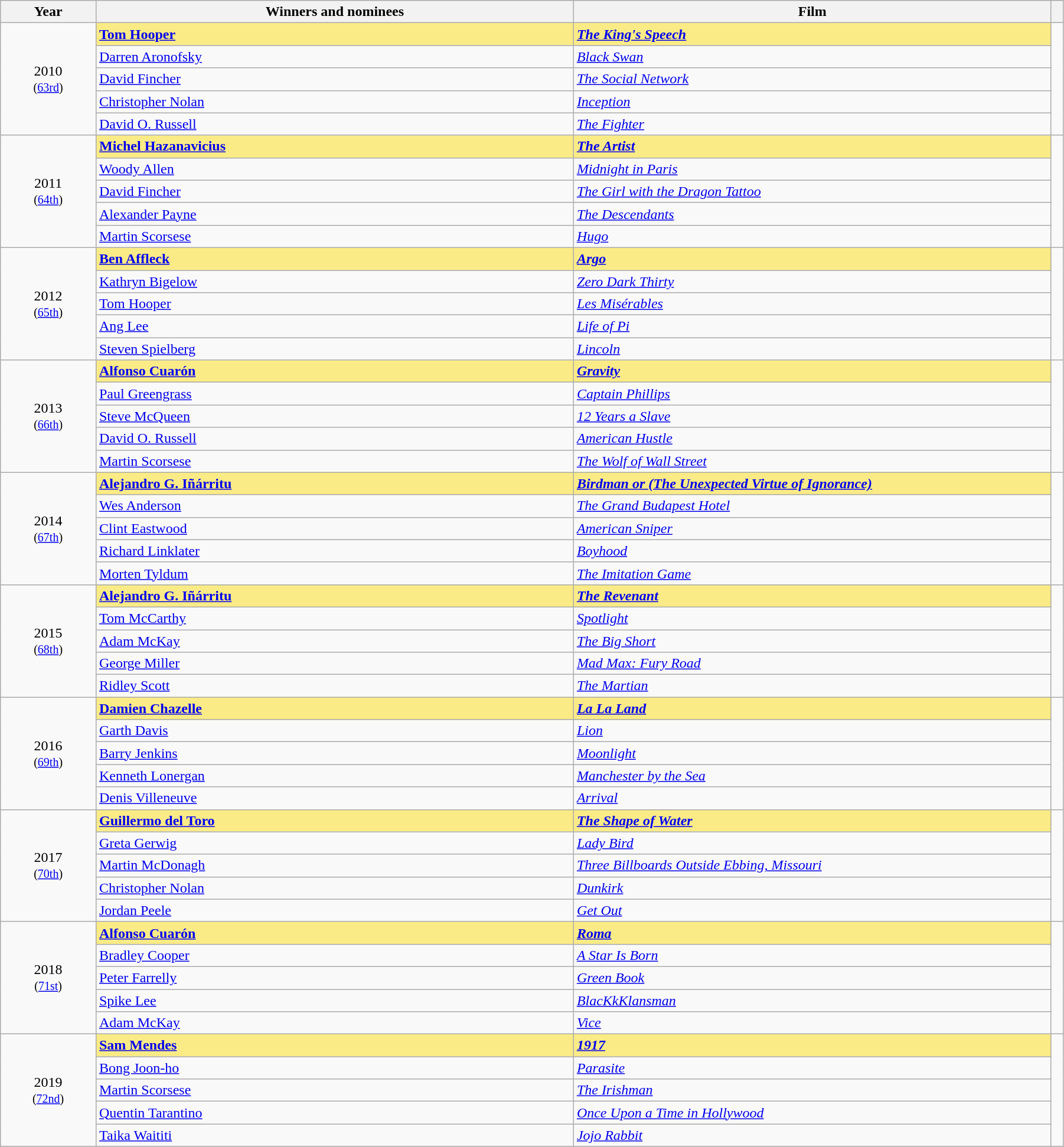<table class="wikitable" width="95%" cellpadding="5">
<tr>
<th width="8%">Year</th>
<th width="40%">Winners and nominees</th>
<th width="40%">Film</th>
<th width="1%"></th>
</tr>
<tr>
<td rowspan="5" style="text-align:center;">2010<br><small>(<a href='#'>63rd</a>)</small></td>
<td style="background:#FAEB86;"><strong><a href='#'>Tom Hooper</a></strong></td>
<td style="background:#FAEB86;"><strong><em><a href='#'>The King's Speech</a></em></strong></td>
<td rowspan="5" style="text-align:center;"></td>
</tr>
<tr>
<td><a href='#'>Darren Aronofsky</a></td>
<td><em><a href='#'>Black Swan</a></em></td>
</tr>
<tr>
<td><a href='#'>David Fincher</a></td>
<td><em><a href='#'>The Social Network</a></em></td>
</tr>
<tr>
<td><a href='#'>Christopher Nolan</a></td>
<td><em><a href='#'>Inception</a></em></td>
</tr>
<tr>
<td><a href='#'>David O. Russell</a></td>
<td><em><a href='#'>The Fighter</a></em></td>
</tr>
<tr>
<td rowspan="5" style="text-align:center;">2011<br><small>(<a href='#'>64th</a>)</small></td>
<td style="background:#FAEB86;"><strong><a href='#'>Michel Hazanavicius</a></strong></td>
<td style="background:#FAEB86;"><strong><em><a href='#'>The Artist</a></em></strong></td>
<td rowspan="5" style="text-align:center;"></td>
</tr>
<tr>
<td><a href='#'>Woody Allen</a></td>
<td><em><a href='#'>Midnight in Paris</a></em></td>
</tr>
<tr>
<td><a href='#'>David Fincher</a></td>
<td><em><a href='#'>The Girl with the Dragon Tattoo</a></em></td>
</tr>
<tr>
<td><a href='#'>Alexander Payne</a></td>
<td><em><a href='#'>The Descendants</a></em></td>
</tr>
<tr>
<td><a href='#'>Martin Scorsese</a></td>
<td><em><a href='#'>Hugo</a></em></td>
</tr>
<tr>
<td rowspan="5" style="text-align:center;">2012<br><small>(<a href='#'>65th</a>)</small></td>
<td style="background:#FAEB86;"><strong><a href='#'>Ben Affleck</a></strong></td>
<td style="background:#FAEB86;"><strong><em><a href='#'>Argo</a></em></strong></td>
<td rowspan="5" style="text-align:center;"></td>
</tr>
<tr>
<td><a href='#'>Kathryn Bigelow</a></td>
<td><em><a href='#'>Zero Dark Thirty</a></em></td>
</tr>
<tr>
<td><a href='#'>Tom Hooper</a></td>
<td><em><a href='#'>Les Misérables</a></em></td>
</tr>
<tr>
<td><a href='#'>Ang Lee</a></td>
<td><em><a href='#'>Life of Pi</a></em></td>
</tr>
<tr>
<td><a href='#'>Steven Spielberg</a></td>
<td><em><a href='#'>Lincoln</a></em></td>
</tr>
<tr>
<td rowspan="5" style="text-align:center;">2013<br><small>(<a href='#'>66th</a>)</small></td>
<td style="background:#FAEB86;"><strong><a href='#'>Alfonso Cuarón</a></strong></td>
<td style="background:#FAEB86;"><strong><em><a href='#'>Gravity</a></em></strong></td>
<td rowspan="5" style="text-align:center;"></td>
</tr>
<tr>
<td><a href='#'>Paul Greengrass</a></td>
<td><em><a href='#'>Captain Phillips</a></em></td>
</tr>
<tr>
<td><a href='#'>Steve McQueen</a></td>
<td><em><a href='#'>12 Years a Slave</a></em></td>
</tr>
<tr>
<td><a href='#'>David O. Russell</a></td>
<td><em><a href='#'>American Hustle</a></em></td>
</tr>
<tr>
<td><a href='#'>Martin Scorsese</a></td>
<td><em><a href='#'>The Wolf of Wall Street</a></em></td>
</tr>
<tr>
<td rowspan="5" style="text-align:center;">2014<br><small>(<a href='#'>67th</a>)</small></td>
<td style="background:#FAEB86;"><strong><a href='#'>Alejandro G. Iñárritu</a></strong></td>
<td style="background:#FAEB86;"><strong><em><a href='#'>Birdman or (The Unexpected Virtue of Ignorance)</a></em></strong></td>
<td rowspan="5" style="text-align:center;"></td>
</tr>
<tr>
<td><a href='#'>Wes Anderson</a></td>
<td><em><a href='#'>The Grand Budapest Hotel</a></em></td>
</tr>
<tr>
<td><a href='#'>Clint Eastwood</a></td>
<td><em><a href='#'>American Sniper</a></em></td>
</tr>
<tr>
<td><a href='#'>Richard Linklater</a></td>
<td><em><a href='#'>Boyhood</a></em></td>
</tr>
<tr>
<td><a href='#'>Morten Tyldum</a></td>
<td><em><a href='#'>The Imitation Game</a></em></td>
</tr>
<tr>
<td rowspan="5" style="text-align:center;">2015<br><small>(<a href='#'>68th</a>)</small></td>
<td style="background:#FAEB86;"><strong><a href='#'>Alejandro G. Iñárritu</a></strong></td>
<td style="background:#FAEB86;"><strong><em><a href='#'>The Revenant</a></em></strong></td>
<td rowspan="5" style="text-align:center;"></td>
</tr>
<tr>
<td><a href='#'>Tom McCarthy</a></td>
<td><em><a href='#'>Spotlight</a></em></td>
</tr>
<tr>
<td><a href='#'>Adam McKay</a></td>
<td><em><a href='#'>The Big Short</a></em></td>
</tr>
<tr>
<td><a href='#'>George Miller</a></td>
<td><em><a href='#'>Mad Max: Fury Road</a></em></td>
</tr>
<tr>
<td><a href='#'>Ridley Scott</a></td>
<td><em><a href='#'>The Martian</a></em></td>
</tr>
<tr>
<td rowspan="5" style="text-align:center;">2016<br><small>(<a href='#'>69th</a>)</small></td>
<td style="background:#FAEB86;"><strong><a href='#'>Damien Chazelle</a></strong></td>
<td style="background:#FAEB86;"><strong><em><a href='#'>La La Land</a></em></strong></td>
<td rowspan="5" style="text-align:center;"></td>
</tr>
<tr>
<td><a href='#'>Garth Davis</a></td>
<td><em><a href='#'>Lion</a></em></td>
</tr>
<tr>
<td><a href='#'>Barry Jenkins</a></td>
<td><em><a href='#'>Moonlight</a></em></td>
</tr>
<tr>
<td><a href='#'>Kenneth Lonergan</a></td>
<td><em><a href='#'>Manchester by the Sea</a></em></td>
</tr>
<tr>
<td><a href='#'>Denis Villeneuve</a></td>
<td><em><a href='#'>Arrival</a></em></td>
</tr>
<tr>
<td rowspan="5" style="text-align:center;">2017<br><small>(<a href='#'>70th</a>)</small></td>
<td style="background:#FAEB86;"><strong><a href='#'>Guillermo del Toro</a></strong></td>
<td style="background:#FAEB86;"><strong><em><a href='#'>The Shape of Water</a></em></strong></td>
<td rowspan="5" style="text-align:center;"></td>
</tr>
<tr>
<td><a href='#'>Greta Gerwig</a></td>
<td><em><a href='#'>Lady Bird</a></em></td>
</tr>
<tr>
<td><a href='#'>Martin McDonagh</a></td>
<td><em><a href='#'>Three Billboards Outside Ebbing, Missouri</a></em></td>
</tr>
<tr>
<td><a href='#'>Christopher Nolan</a></td>
<td><em><a href='#'>Dunkirk</a></em></td>
</tr>
<tr>
<td><a href='#'>Jordan Peele</a></td>
<td><em><a href='#'>Get Out</a></em></td>
</tr>
<tr>
<td rowspan="5" style="text-align:center;">2018<br><small>(<a href='#'>71st</a>)</small></td>
<td style="background:#FAEB86;"><strong><a href='#'>Alfonso Cuarón</a></strong></td>
<td style="background:#FAEB86;"><strong><em><a href='#'>Roma</a></em></strong></td>
<td rowspan="5" style="text-align:center;"></td>
</tr>
<tr>
<td><a href='#'>Bradley Cooper</a></td>
<td><em><a href='#'>A Star Is Born</a></em></td>
</tr>
<tr>
<td><a href='#'>Peter Farrelly</a></td>
<td><em><a href='#'>Green Book</a></em></td>
</tr>
<tr>
<td><a href='#'>Spike Lee</a></td>
<td><em><a href='#'>BlacKkKlansman</a></em></td>
</tr>
<tr>
<td><a href='#'>Adam McKay</a></td>
<td><em><a href='#'>Vice</a></em></td>
</tr>
<tr>
<td rowspan="5" style="text-align:center;">2019<br><small>(<a href='#'>72nd</a>)</small></td>
<td style="background:#FAEB86;"><strong><a href='#'>Sam Mendes</a></strong></td>
<td style="background:#FAEB86;"><strong><em><a href='#'>1917</a></em></strong></td>
<td rowspan="5" style="text-align:center;"></td>
</tr>
<tr>
<td><a href='#'>Bong Joon-ho</a></td>
<td><em><a href='#'>Parasite</a></em></td>
</tr>
<tr>
<td><a href='#'>Martin Scorsese</a></td>
<td><em><a href='#'>The Irishman</a></em></td>
</tr>
<tr>
<td><a href='#'>Quentin Tarantino</a></td>
<td><em><a href='#'>Once Upon a Time in Hollywood</a></em></td>
</tr>
<tr>
<td><a href='#'>Taika Waititi</a></td>
<td><em><a href='#'>Jojo Rabbit</a></em></td>
</tr>
</table>
